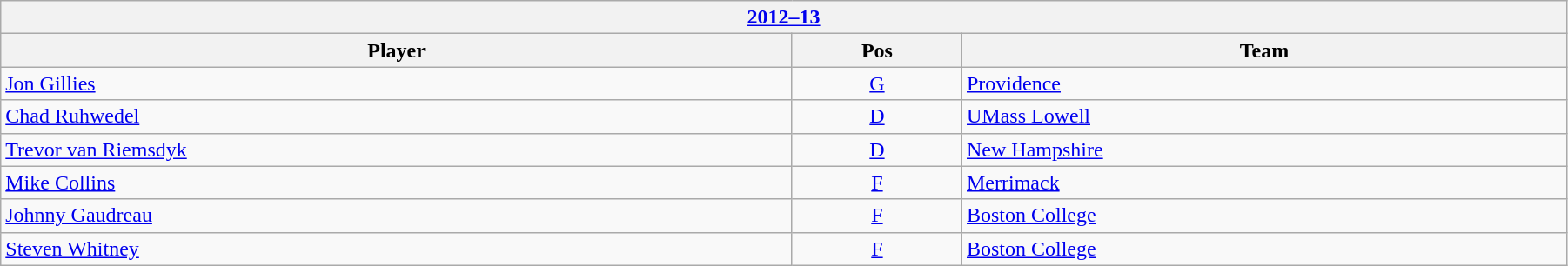<table class="wikitable" width=95%>
<tr>
<th colspan=3><a href='#'>2012–13</a></th>
</tr>
<tr>
<th>Player</th>
<th>Pos</th>
<th>Team</th>
</tr>
<tr>
<td><a href='#'>Jon Gillies</a></td>
<td align=center><a href='#'>G</a></td>
<td><a href='#'>Providence</a></td>
</tr>
<tr>
<td><a href='#'>Chad Ruhwedel</a></td>
<td align=center><a href='#'>D</a></td>
<td><a href='#'>UMass Lowell</a></td>
</tr>
<tr>
<td><a href='#'>Trevor van Riemsdyk</a></td>
<td align=center><a href='#'>D</a></td>
<td><a href='#'>New Hampshire</a></td>
</tr>
<tr>
<td><a href='#'>Mike Collins</a></td>
<td align=center><a href='#'>F</a></td>
<td><a href='#'>Merrimack</a></td>
</tr>
<tr>
<td><a href='#'>Johnny Gaudreau</a></td>
<td align=center><a href='#'>F</a></td>
<td><a href='#'>Boston College</a></td>
</tr>
<tr>
<td><a href='#'>Steven Whitney</a></td>
<td align=center><a href='#'>F</a></td>
<td><a href='#'>Boston College</a></td>
</tr>
</table>
